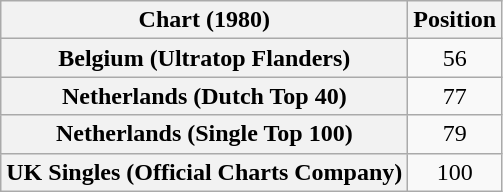<table class="wikitable sortable plainrowheaders" style="text-align:center">
<tr>
<th>Chart (1980)</th>
<th>Position</th>
</tr>
<tr>
<th scope="row">Belgium (Ultratop Flanders)</th>
<td>56</td>
</tr>
<tr>
<th scope="row">Netherlands (Dutch Top 40)</th>
<td>77</td>
</tr>
<tr>
<th scope="row">Netherlands (Single Top 100)</th>
<td>79</td>
</tr>
<tr>
<th scope="row">UK Singles (Official Charts Company)</th>
<td align="center">100</td>
</tr>
</table>
